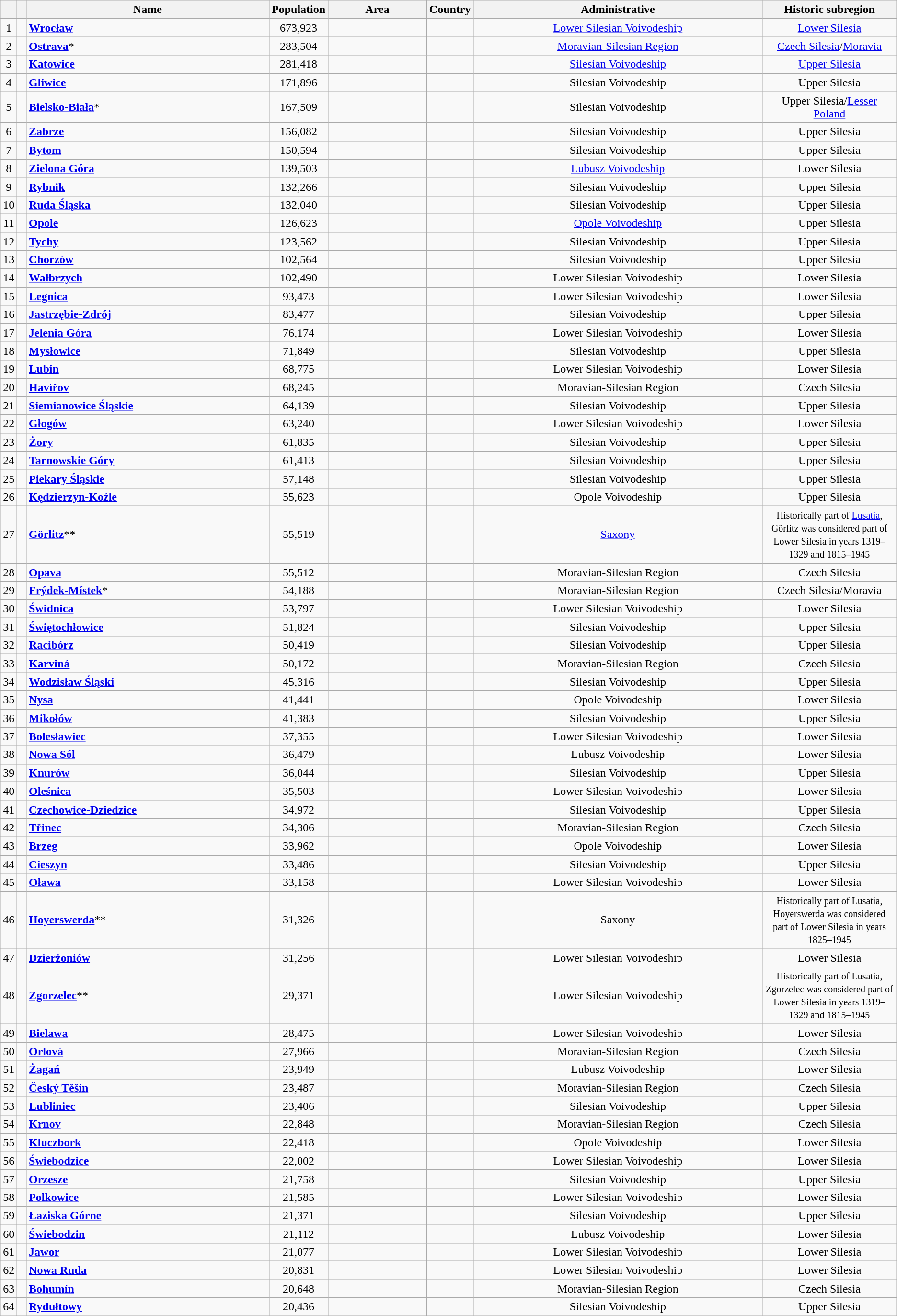<table class="wikitable sortable">
<tr>
<th style="width:1%;"></th>
<th style="width:1%;"></th>
<th>Name</th>
<th style="width:6%;">Population</th>
<th style="width:11%;">Area</th>
<th style="width:4%;">Country</th>
<th>Administrative</th>
<th style="width:15%;">Historic subregion</th>
</tr>
<tr style="text-align:center;">
<td>1</td>
<td></td>
<td style="text-align:left;"><strong><a href='#'>Wrocław</a></strong></td>
<td style="text-align:center;">673,923</td>
<td style="text-align:center;"></td>
<td></td>
<td style="text-align:center;"> <a href='#'>Lower Silesian Voivodeship</a></td>
<td><a href='#'>Lower Silesia</a></td>
</tr>
<tr style="text-align:center;">
<td>2</td>
<td></td>
<td style="text-align:left;"><strong><a href='#'>Ostrava</a></strong>*</td>
<td style="text-align:center;">283,504</td>
<td style="text-align:center;"></td>
<td></td>
<td style="text-align:center;"> <a href='#'>Moravian-Silesian Region</a></td>
<td><a href='#'>Czech Silesia</a>/<a href='#'>Moravia</a></td>
</tr>
<tr style="text-align:center;">
<td>3</td>
<td></td>
<td style="text-align:left;"><strong><a href='#'>Katowice</a></strong></td>
<td style="text-align:center;">281,418</td>
<td style="text-align:center;"></td>
<td></td>
<td style="text-align:center;"> <a href='#'>Silesian Voivodeship</a></td>
<td><a href='#'>Upper Silesia</a></td>
</tr>
<tr style="text-align:center;">
<td>4</td>
<td></td>
<td style="text-align:left;"><strong><a href='#'>Gliwice</a></strong></td>
<td style="text-align:center;">171,896</td>
<td style="text-align:center;"></td>
<td></td>
<td style="text-align:center;"> Silesian Voivodeship</td>
<td>Upper Silesia</td>
</tr>
<tr style="text-align:center;">
<td>5</td>
<td></td>
<td style="text-align:left;"><strong><a href='#'>Bielsko-Biała</a></strong>*</td>
<td style="text-align:center;">167,509</td>
<td style="text-align:center;"></td>
<td></td>
<td style="text-align:center;"> Silesian Voivodeship</td>
<td>Upper Silesia/<a href='#'>Lesser Poland</a></td>
</tr>
<tr style="text-align:center;">
<td>6</td>
<td></td>
<td style="text-align:left;"><strong><a href='#'>Zabrze</a></strong></td>
<td style="text-align:center;">156,082</td>
<td style="text-align:center;"></td>
<td></td>
<td style="text-align:center;"> Silesian Voivodeship</td>
<td>Upper Silesia</td>
</tr>
<tr style="text-align:center;">
<td>7</td>
<td></td>
<td style="text-align:left;"><strong><a href='#'>Bytom</a></strong></td>
<td style="text-align:center;">150,594</td>
<td style="text-align:center;"></td>
<td></td>
<td style="text-align:center;"> Silesian Voivodeship</td>
<td>Upper Silesia</td>
</tr>
<tr style="text-align:center;">
<td>8</td>
<td></td>
<td style="text-align:left;"><strong><a href='#'>Zielona Góra</a></strong></td>
<td style="text-align:center;">139,503</td>
<td style="text-align:center;"></td>
<td></td>
<td style="text-align:center;"> <a href='#'>Lubusz Voivodeship</a></td>
<td>Lower Silesia</td>
</tr>
<tr style="text-align:center;">
<td>9</td>
<td></td>
<td style="text-align:left;"><strong><a href='#'>Rybnik</a></strong></td>
<td style="text-align:center;">132,266</td>
<td style="text-align:center;"></td>
<td></td>
<td style="text-align:center;"> Silesian Voivodeship</td>
<td>Upper Silesia</td>
</tr>
<tr style="text-align:center;">
<td>10</td>
<td></td>
<td style="text-align:left;"><strong><a href='#'>Ruda Śląska</a></strong></td>
<td style="text-align:center;">132,040</td>
<td style="text-align:center;"></td>
<td></td>
<td style="text-align:center;"> Silesian Voivodeship</td>
<td>Upper Silesia</td>
</tr>
<tr style="text-align:center;">
<td>11</td>
<td></td>
<td style="text-align:left;"><strong><a href='#'>Opole</a></strong></td>
<td style="text-align:center;">126,623</td>
<td style="text-align:center;"></td>
<td></td>
<td style="text-align:center;"> <a href='#'>Opole Voivodeship</a></td>
<td>Upper Silesia</td>
</tr>
<tr style="text-align:center;">
<td>12</td>
<td></td>
<td style="text-align:left;"><strong><a href='#'>Tychy</a></strong></td>
<td style="text-align:center;">123,562</td>
<td style="text-align:center;"></td>
<td></td>
<td style="text-align:center;"> Silesian Voivodeship</td>
<td>Upper Silesia</td>
</tr>
<tr style="text-align:center;">
<td>13</td>
<td></td>
<td style="text-align:left;"><strong><a href='#'>Chorzów</a></strong></td>
<td style="text-align:center;">102,564</td>
<td style="text-align:center;"></td>
<td></td>
<td style="text-align:center;"> Silesian Voivodeship</td>
<td>Upper Silesia</td>
</tr>
<tr style="text-align:center;">
<td>14</td>
<td></td>
<td style="text-align:left;"><strong><a href='#'>Wałbrzych</a></strong></td>
<td style="text-align:center;">102,490</td>
<td style="text-align:center;"></td>
<td></td>
<td style="text-align:center;"> Lower Silesian Voivodeship</td>
<td>Lower Silesia</td>
</tr>
<tr style="text-align:center;">
<td>15</td>
<td></td>
<td style="text-align:left;"><strong><a href='#'>Legnica</a></strong></td>
<td style="text-align:center;">93,473</td>
<td style="text-align:center;"></td>
<td></td>
<td style="text-align:center;"> Lower Silesian Voivodeship</td>
<td>Lower Silesia</td>
</tr>
<tr style="text-align:center;">
<td>16</td>
<td></td>
<td style="text-align:left;"><strong><a href='#'>Jastrzębie-Zdrój</a></strong></td>
<td style="text-align:center;">83,477</td>
<td style="text-align:center;"></td>
<td></td>
<td style="text-align:center;"> Silesian Voivodeship</td>
<td>Upper Silesia</td>
</tr>
<tr style="text-align:center;">
<td>17</td>
<td></td>
<td style="text-align:left;"><strong><a href='#'>Jelenia Góra</a></strong></td>
<td style="text-align:center;">76,174</td>
<td style="text-align:center;"></td>
<td></td>
<td style="text-align:center;"> Lower Silesian Voivodeship</td>
<td>Lower Silesia</td>
</tr>
<tr style="text-align:center;">
<td>18</td>
<td></td>
<td style="text-align:left;"><strong><a href='#'>Mysłowice</a></strong></td>
<td style="text-align:center;">71,849</td>
<td style="text-align:center;"></td>
<td></td>
<td style="text-align:center;"> Silesian Voivodeship</td>
<td>Upper Silesia</td>
</tr>
<tr style="text-align:center;">
<td>19</td>
<td></td>
<td style="text-align:left;"><strong><a href='#'>Lubin</a></strong></td>
<td style="text-align:center;">68,775</td>
<td style="text-align:center;"></td>
<td></td>
<td style="text-align:center;"> Lower Silesian Voivodeship</td>
<td>Lower Silesia</td>
</tr>
<tr style="text-align:center;">
<td>20</td>
<td></td>
<td style="text-align:left;"><strong><a href='#'>Havířov</a></strong></td>
<td style="text-align:center;">68,245</td>
<td style="text-align:center;"></td>
<td></td>
<td style="text-align:center;"> Moravian-Silesian Region</td>
<td>Czech Silesia</td>
</tr>
<tr style="text-align:center;">
<td>21</td>
<td></td>
<td style="text-align:left;"><strong><a href='#'>Siemianowice Śląskie</a></strong></td>
<td style="text-align:center;">64,139</td>
<td style="text-align:center;"></td>
<td></td>
<td style="text-align:center;"> Silesian Voivodeship</td>
<td>Upper Silesia</td>
</tr>
<tr style="text-align:center;">
<td>22</td>
<td></td>
<td style="text-align:left;"><strong><a href='#'>Głogów</a></strong></td>
<td style="text-align:center;">63,240</td>
<td style="text-align:center;"></td>
<td></td>
<td style="text-align:center;"> Lower Silesian Voivodeship</td>
<td>Lower Silesia</td>
</tr>
<tr style="text-align:center;">
<td>23</td>
<td></td>
<td style="text-align:left;"><strong><a href='#'>Żory</a></strong></td>
<td style="text-align:center;">61,835</td>
<td style="text-align:center;"></td>
<td></td>
<td style="text-align:center;"> Silesian Voivodeship</td>
<td>Upper Silesia</td>
</tr>
<tr style="text-align:center;">
<td>24</td>
<td></td>
<td style="text-align:left;"><strong><a href='#'>Tarnowskie Góry</a></strong></td>
<td style="text-align:center;">61,413</td>
<td style="text-align:center;"></td>
<td></td>
<td style="text-align:center;"> Silesian Voivodeship</td>
<td>Upper Silesia</td>
</tr>
<tr style="text-align:center;">
<td>25</td>
<td></td>
<td style="text-align:left;"><strong><a href='#'>Piekary Śląskie</a></strong></td>
<td style="text-align:center;">57,148</td>
<td style="text-align:center;"></td>
<td></td>
<td style="text-align:center;"> Silesian Voivodeship</td>
<td>Upper Silesia</td>
</tr>
<tr style="text-align:center;">
<td>26</td>
<td></td>
<td style="text-align:left;"><strong><a href='#'>Kędzierzyn-Koźle</a></strong></td>
<td style="text-align:center;">55,623</td>
<td style="text-align:center;"></td>
<td></td>
<td style="text-align:center;"> Opole Voivodeship</td>
<td>Upper Silesia</td>
</tr>
<tr style="text-align:center;">
<td>27</td>
<td></td>
<td style="text-align:left;"><strong><a href='#'>Görlitz</a></strong>**</td>
<td style="text-align:center;">55,519</td>
<td style="text-align:center;"></td>
<td></td>
<td style="text-align:center;"> <a href='#'>Saxony</a></td>
<td><small>Historically part of <a href='#'>Lusatia</a>, Görlitz was considered part of Lower Silesia in years 1319–1329 and 1815–1945</small></td>
</tr>
<tr style="text-align:center;">
<td>28</td>
<td></td>
<td style="text-align:left;"><strong><a href='#'>Opava</a></strong></td>
<td style="text-align:center;">55,512</td>
<td style="text-align:center;"></td>
<td></td>
<td style="text-align:center;"> Moravian-Silesian Region</td>
<td>Czech Silesia</td>
</tr>
<tr style="text-align:center;">
<td>29</td>
<td></td>
<td style="text-align:left;"><strong><a href='#'>Frýdek-Místek</a></strong>*</td>
<td style="text-align:center;">54,188</td>
<td style="text-align:center;"></td>
<td></td>
<td style="text-align:center;"> Moravian-Silesian Region</td>
<td>Czech Silesia/Moravia</td>
</tr>
<tr style="text-align:center;">
<td>30</td>
<td></td>
<td style="text-align:left;"><strong><a href='#'>Świdnica</a></strong></td>
<td style="text-align:center;">53,797</td>
<td style="text-align:center;"></td>
<td></td>
<td style="text-align:center;"> Lower Silesian Voivodeship</td>
<td>Lower Silesia</td>
</tr>
<tr style="text-align:center;">
<td>31</td>
<td></td>
<td style="text-align:left;"><strong><a href='#'>Świętochłowice</a></strong></td>
<td style="text-align:center;">51,824</td>
<td style="text-align:center;"></td>
<td></td>
<td style="text-align:center;"> Silesian Voivodeship</td>
<td>Upper Silesia</td>
</tr>
<tr style="text-align:center;">
<td>32</td>
<td></td>
<td style="text-align:left;"><strong><a href='#'>Racibórz</a></strong></td>
<td style="text-align:center;">50,419</td>
<td style="text-align:center;"></td>
<td></td>
<td style="text-align:center;"> Silesian Voivodeship</td>
<td>Upper Silesia</td>
</tr>
<tr style="text-align:center;">
<td>33</td>
<td></td>
<td style="text-align:left;"><strong><a href='#'>Karviná</a></strong></td>
<td style="text-align:center;">50,172</td>
<td style="text-align:center;"></td>
<td></td>
<td style="text-align:center;"> Moravian-Silesian Region</td>
<td>Czech Silesia</td>
</tr>
<tr style="text-align:center;">
<td>34</td>
<td></td>
<td style="text-align:left;"><strong><a href='#'>Wodzisław Śląski</a></strong></td>
<td style="text-align:center;">45,316</td>
<td style="text-align:center;"></td>
<td></td>
<td style="text-align:center;"> Silesian Voivodeship</td>
<td>Upper Silesia</td>
</tr>
<tr style="text-align:center;">
<td>35</td>
<td></td>
<td style="text-align:left;"><strong><a href='#'>Nysa</a></strong></td>
<td style="text-align:center;">41,441</td>
<td style="text-align:center;"></td>
<td></td>
<td style="text-align:center;"> Opole Voivodeship</td>
<td>Lower Silesia</td>
</tr>
<tr style="text-align:center;">
<td>36</td>
<td></td>
<td style="text-align:left;"><strong><a href='#'>Mikołów</a></strong></td>
<td style="text-align:center;">41,383</td>
<td style="text-align:center;"></td>
<td></td>
<td style="text-align:center;"> Silesian Voivodeship</td>
<td>Upper Silesia</td>
</tr>
<tr style="text-align:center;">
<td>37</td>
<td></td>
<td style="text-align:left;"><strong><a href='#'>Bolesławiec</a></strong></td>
<td style="text-align:center;">37,355</td>
<td style="text-align:center;"></td>
<td></td>
<td style="text-align:center;"> Lower Silesian Voivodeship</td>
<td>Lower Silesia</td>
</tr>
<tr style="text-align:center;">
<td>38</td>
<td></td>
<td style="text-align:left;"><strong><a href='#'>Nowa Sól</a></strong></td>
<td style="text-align:center;">36,479</td>
<td style="text-align:center;"></td>
<td></td>
<td style="text-align:center;"> Lubusz Voivodeship</td>
<td>Lower Silesia</td>
</tr>
<tr style="text-align:center;">
<td>39</td>
<td></td>
<td style="text-align:left;"><strong><a href='#'>Knurów</a></strong></td>
<td style="text-align:center;">36,044</td>
<td style="text-align:center;"></td>
<td></td>
<td style="text-align:center;"> Silesian Voivodeship</td>
<td>Upper Silesia</td>
</tr>
<tr style="text-align:center;">
<td>40</td>
<td></td>
<td style="text-align:left;"><strong><a href='#'>Oleśnica</a></strong></td>
<td style="text-align:center;">35,503</td>
<td style="text-align:center;"></td>
<td></td>
<td style="text-align:center;"> Lower Silesian Voivodeship</td>
<td>Lower Silesia</td>
</tr>
<tr style="text-align:center;">
<td>41</td>
<td></td>
<td style="text-align:left;"><strong><a href='#'>Czechowice-Dziedzice</a></strong></td>
<td style="text-align:center;">34,972</td>
<td style="text-align:center;"></td>
<td></td>
<td style="text-align:center;"> Silesian Voivodeship</td>
<td>Upper Silesia</td>
</tr>
<tr style="text-align:center;">
<td>42</td>
<td></td>
<td style="text-align:left;"><strong><a href='#'>Třinec</a></strong></td>
<td style="text-align:center;">34,306</td>
<td style="text-align:center;"></td>
<td></td>
<td style="text-align:center;"> Moravian-Silesian Region</td>
<td>Czech Silesia</td>
</tr>
<tr style="text-align:center;">
<td>43</td>
<td></td>
<td style="text-align:left;"><strong><a href='#'>Brzeg</a></strong></td>
<td style="text-align:center;">33,962</td>
<td style="text-align:center;"></td>
<td></td>
<td style="text-align:center;"> Opole Voivodeship</td>
<td>Lower Silesia</td>
</tr>
<tr style="text-align:center;">
<td>44</td>
<td></td>
<td style="text-align:left;"><strong><a href='#'>Cieszyn</a></strong></td>
<td style="text-align:center;">33,486</td>
<td style="text-align:center;"></td>
<td></td>
<td style="text-align:center;"> Silesian Voivodeship</td>
<td>Upper Silesia</td>
</tr>
<tr style="text-align:center;">
<td>45</td>
<td></td>
<td style="text-align:left;"><strong><a href='#'>Oława</a></strong></td>
<td style="text-align:center;">33,158</td>
<td style="text-align:center;"></td>
<td></td>
<td style="text-align:center;"> Lower Silesian Voivodeship</td>
<td>Lower Silesia</td>
</tr>
<tr style="text-align:center;">
<td>46</td>
<td></td>
<td style="text-align:left;"><strong><a href='#'>Hoyerswerda</a></strong>**</td>
<td style="text-align:center;">31,326</td>
<td style="text-align:center;"></td>
<td></td>
<td style="text-align:center;"> Saxony</td>
<td><small>Historically part of Lusatia, Hoyerswerda was considered part of Lower Silesia in years 1825–1945</small></td>
</tr>
<tr style="text-align:center;">
<td>47</td>
<td></td>
<td style="text-align:left;"><strong><a href='#'>Dzierżoniów</a></strong></td>
<td style="text-align:center;">31,256</td>
<td style="text-align:center;"></td>
<td></td>
<td style="text-align:center;"> Lower Silesian Voivodeship</td>
<td>Lower Silesia</td>
</tr>
<tr style="text-align:center;">
<td>48</td>
<td></td>
<td style="text-align:left;"><strong><a href='#'>Zgorzelec</a></strong>**</td>
<td style="text-align:center;">29,371</td>
<td style="text-align:center;"></td>
<td></td>
<td style="text-align:center;"> Lower Silesian Voivodeship</td>
<td><small>Historically part of Lusatia, Zgorzelec was considered part of Lower Silesia in years 1319–1329 and 1815–1945</small></td>
</tr>
<tr style="text-align:center;">
<td>49</td>
<td></td>
<td style="text-align:left;"><strong><a href='#'>Bielawa</a></strong></td>
<td style="text-align:center;">28,475</td>
<td style="text-align:center;"></td>
<td></td>
<td style="text-align:center;"> Lower Silesian Voivodeship</td>
<td>Lower Silesia</td>
</tr>
<tr style="text-align:center;">
<td>50</td>
<td></td>
<td style="text-align:left;"><strong><a href='#'>Orlová</a></strong></td>
<td style="text-align:center;">27,966</td>
<td style="text-align:center;"></td>
<td></td>
<td style="text-align:center;"> Moravian-Silesian Region</td>
<td>Czech Silesia</td>
</tr>
<tr style="text-align:center;">
<td>51</td>
<td></td>
<td style="text-align:left;"><strong><a href='#'>Żagań</a></strong></td>
<td style="text-align:center;">23,949</td>
<td style="text-align:center;"></td>
<td></td>
<td style="text-align:center;"> Lubusz Voivodeship</td>
<td>Lower Silesia</td>
</tr>
<tr style="text-align:center;">
<td>52</td>
<td></td>
<td style="text-align:left;"><strong><a href='#'>Český Těšín</a></strong></td>
<td style="text-align:center;">23,487</td>
<td style="text-align:center;"></td>
<td></td>
<td style="text-align:center;"> Moravian-Silesian Region</td>
<td>Czech Silesia</td>
</tr>
<tr style="text-align:center;">
<td>53</td>
<td></td>
<td style="text-align:left;"><strong><a href='#'>Lubliniec</a></strong></td>
<td style="text-align:center;">23,406</td>
<td style="text-align:center;"></td>
<td></td>
<td style="text-align:center;"> Silesian Voivodeship</td>
<td>Upper Silesia</td>
</tr>
<tr style="text-align:center;">
<td>54</td>
<td></td>
<td style="text-align:left;"><strong><a href='#'>Krnov</a></strong></td>
<td style="text-align:center;">22,848</td>
<td style="text-align:center;"></td>
<td></td>
<td style="text-align:center;"> Moravian-Silesian Region</td>
<td>Czech Silesia</td>
</tr>
<tr style="text-align:center;">
<td>55</td>
<td></td>
<td style="text-align:left;"><strong><a href='#'>Kluczbork</a></strong></td>
<td style="text-align:center;">22,418</td>
<td style="text-align:center;"></td>
<td></td>
<td style="text-align:center;"> Opole Voivodeship</td>
<td>Lower Silesia</td>
</tr>
<tr style="text-align:center;">
<td>56</td>
<td></td>
<td style="text-align:left;"><strong><a href='#'>Świebodzice</a></strong></td>
<td style="text-align:center;">22,002</td>
<td style="text-align:center;"></td>
<td></td>
<td style="text-align:center;"> Lower Silesian Voivodeship</td>
<td>Lower Silesia</td>
</tr>
<tr style="text-align:center;">
<td>57</td>
<td></td>
<td style="text-align:left;"><strong><a href='#'>Orzesze</a></strong></td>
<td style="text-align:center;">21,758</td>
<td style="text-align:center;"></td>
<td></td>
<td style="text-align:center;"> Silesian Voivodeship</td>
<td>Upper Silesia</td>
</tr>
<tr style="text-align:center;">
<td>58</td>
<td></td>
<td style="text-align:left;"><strong><a href='#'>Polkowice</a></strong></td>
<td style="text-align:center;">21,585</td>
<td style="text-align:center;"></td>
<td></td>
<td style="text-align:center;"> Lower Silesian Voivodeship</td>
<td>Lower Silesia</td>
</tr>
<tr style="text-align:center;">
<td>59</td>
<td></td>
<td style="text-align:left;"><strong><a href='#'>Łaziska Górne</a></strong></td>
<td style="text-align:center;">21,371</td>
<td style="text-align:center;"></td>
<td></td>
<td style="text-align:center;"> Silesian Voivodeship</td>
<td>Upper Silesia</td>
</tr>
<tr style="text-align:center;">
<td>60</td>
<td></td>
<td style="text-align:left;"><strong><a href='#'>Świebodzin</a></strong></td>
<td style="text-align:center;">21,112</td>
<td style="text-align:center;"></td>
<td></td>
<td style="text-align:center;"> Lubusz Voivodeship</td>
<td>Lower Silesia</td>
</tr>
<tr style="text-align:center;">
<td>61</td>
<td></td>
<td style="text-align:left;"><strong><a href='#'>Jawor</a></strong></td>
<td style="text-align:center;">21,077</td>
<td style="text-align:center;"></td>
<td></td>
<td style="text-align:center;"> Lower Silesian Voivodeship</td>
<td>Lower Silesia</td>
</tr>
<tr style="text-align:center;">
<td>62</td>
<td></td>
<td style="text-align:left;"><strong><a href='#'>Nowa Ruda</a></strong></td>
<td style="text-align:center;">20,831</td>
<td style="text-align:center;"></td>
<td></td>
<td style="text-align:center;"> Lower Silesian Voivodeship</td>
<td>Lower Silesia</td>
</tr>
<tr style="text-align:center;">
<td>63</td>
<td></td>
<td style="text-align:left;"><strong><a href='#'>Bohumín</a></strong></td>
<td style="text-align:center;">20,648</td>
<td style="text-align:center;"></td>
<td></td>
<td style="text-align:center;"> Moravian-Silesian Region</td>
<td>Czech Silesia</td>
</tr>
<tr style="text-align:center;">
<td>64</td>
<td></td>
<td style="text-align:left;"><strong><a href='#'>Rydułtowy</a></strong></td>
<td style="text-align:center;">20,436</td>
<td style="text-align:center;"></td>
<td></td>
<td style="text-align:center;"> Silesian Voivodeship</td>
<td>Upper Silesia</td>
</tr>
</table>
